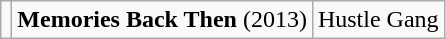<table class="creditList creditByType wikitable">
<tr>
<td></td>
<td><strong>Memories Back Then</strong> (2013)</td>
<td>Hustle Gang</td>
</tr>
</table>
